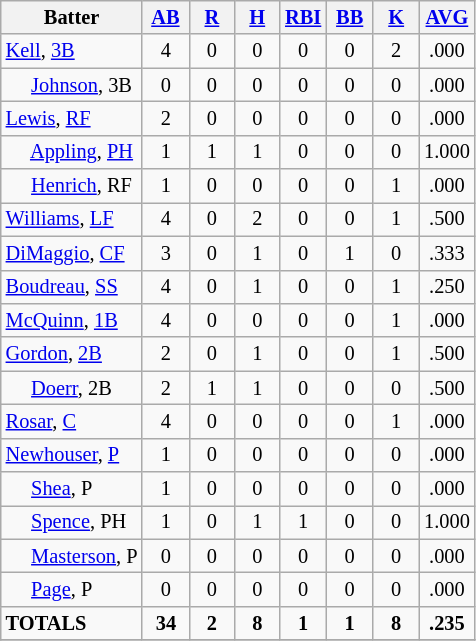<table class="wikitable" style="font-size:85%; text-align:center;">
<tr>
<th>Batter</th>
<th> <a href='#'>AB</a> </th>
<th>  <a href='#'>R</a>  </th>
<th>  <a href='#'>H</a>  </th>
<th><a href='#'>RBI</a></th>
<th> <a href='#'>BB</a> </th>
<th>  <a href='#'>K</a>  </th>
<th><a href='#'>AVG</a></th>
</tr>
<tr>
<td align=left><a href='#'>Kell</a>, <a href='#'>3B</a></td>
<td>4</td>
<td>0</td>
<td>0</td>
<td>0</td>
<td>0</td>
<td>2</td>
<td>.000</td>
</tr>
<tr>
<td align=left>     <a href='#'>Johnson</a>, 3B</td>
<td>0</td>
<td>0</td>
<td>0</td>
<td>0</td>
<td>0</td>
<td>0</td>
<td>.000</td>
</tr>
<tr>
<td align=left><a href='#'>Lewis</a>, <a href='#'>RF</a></td>
<td>2</td>
<td>0</td>
<td>0</td>
<td>0</td>
<td>0</td>
<td>0</td>
<td>.000</td>
</tr>
<tr>
<td align=left>     <a href='#'>Appling</a>, <a href='#'>PH</a></td>
<td>1</td>
<td>1</td>
<td>1</td>
<td>0</td>
<td>0</td>
<td>0</td>
<td>1.000</td>
</tr>
<tr>
<td align=left>     <a href='#'>Henrich</a>, RF</td>
<td>1</td>
<td>0</td>
<td>0</td>
<td>0</td>
<td>0</td>
<td>1</td>
<td>.000</td>
</tr>
<tr>
<td align=left><a href='#'>Williams</a>, <a href='#'>LF</a></td>
<td>4</td>
<td>0</td>
<td>2</td>
<td>0</td>
<td>0</td>
<td>1</td>
<td>.500</td>
</tr>
<tr>
<td align=left><a href='#'>DiMaggio</a>, <a href='#'>CF</a></td>
<td>3</td>
<td>0</td>
<td>1</td>
<td>0</td>
<td>1</td>
<td>0</td>
<td>.333</td>
</tr>
<tr>
<td align=left><a href='#'>Boudreau</a>, <a href='#'>SS</a></td>
<td>4</td>
<td>0</td>
<td>1</td>
<td>0</td>
<td>0</td>
<td>1</td>
<td>.250</td>
</tr>
<tr>
<td align=left><a href='#'>McQuinn</a>, <a href='#'>1B</a></td>
<td>4</td>
<td>0</td>
<td>0</td>
<td>0</td>
<td>0</td>
<td>1</td>
<td>.000</td>
</tr>
<tr>
<td align=left><a href='#'>Gordon</a>, <a href='#'>2B</a></td>
<td>2</td>
<td>0</td>
<td>1</td>
<td>0</td>
<td>0</td>
<td>1</td>
<td>.500</td>
</tr>
<tr>
<td align=left>     <a href='#'>Doerr</a>, 2B</td>
<td>2</td>
<td>1</td>
<td>1</td>
<td>0</td>
<td>0</td>
<td>0</td>
<td>.500</td>
</tr>
<tr>
<td align=left><a href='#'>Rosar</a>, <a href='#'>C</a></td>
<td>4</td>
<td>0</td>
<td>0</td>
<td>0</td>
<td>0</td>
<td>1</td>
<td>.000</td>
</tr>
<tr>
<td align=left><a href='#'>Newhouser</a>, <a href='#'>P</a></td>
<td>1</td>
<td>0</td>
<td>0</td>
<td>0</td>
<td>0</td>
<td>0</td>
<td>.000</td>
</tr>
<tr>
<td align=left>     <a href='#'>Shea</a>, P</td>
<td>1</td>
<td>0</td>
<td>0</td>
<td>0</td>
<td>0</td>
<td>0</td>
<td>.000</td>
</tr>
<tr>
<td align=left>     <a href='#'>Spence</a>, PH</td>
<td>1</td>
<td>0</td>
<td>1</td>
<td>1</td>
<td>0</td>
<td>0</td>
<td>1.000</td>
</tr>
<tr>
<td align=left>     <a href='#'>Masterson</a>, P</td>
<td>0</td>
<td>0</td>
<td>0</td>
<td>0</td>
<td>0</td>
<td>0</td>
<td>.000</td>
</tr>
<tr>
<td align=left>     <a href='#'>Page</a>, P</td>
<td>0</td>
<td>0</td>
<td>0</td>
<td>0</td>
<td>0</td>
<td>0</td>
<td>.000</td>
</tr>
<tr>
<td align=left><strong>TOTALS</strong></td>
<td><strong>34</strong></td>
<td><strong>2</strong></td>
<td><strong>8</strong></td>
<td><strong>1</strong></td>
<td><strong>1</strong></td>
<td><strong>8</strong></td>
<td><strong>.235</strong></td>
</tr>
<tr>
</tr>
</table>
